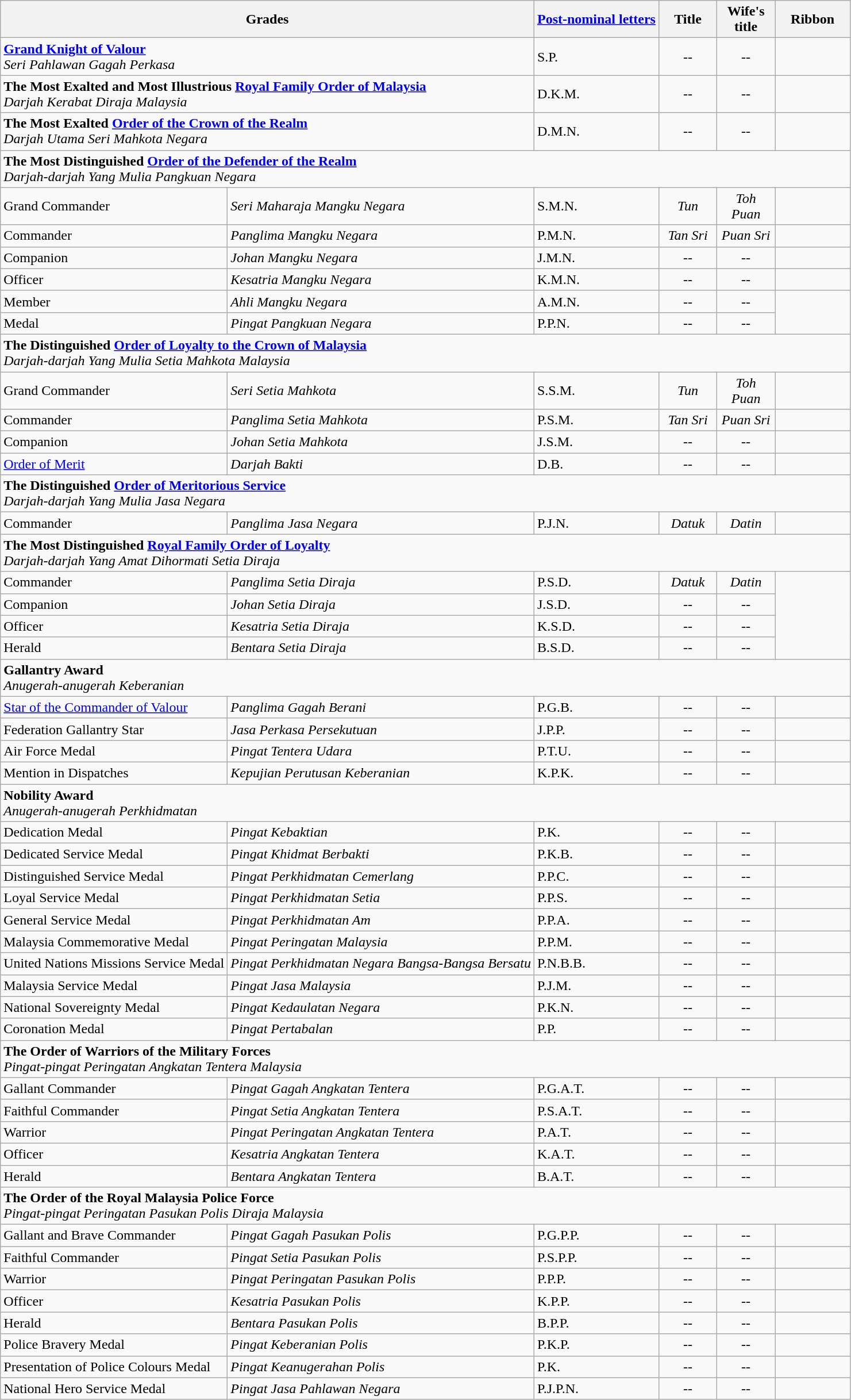<table class="wikitable">
<tr>
<th colspan=2>Grades</th>
<th><a href='#'>Post-nominal letters</a></th>
<th width=60px>Title</th>
<th width=60px>Wife's title</th>
<th width=80px>Ribbon</th>
</tr>
<tr>
<td colspan=2><strong><a href='#'>Grand Knight of Valour</a></strong> <br> <em>Seri Pahlawan Gagah Perkasa</em></td>
<td>S.P.</td>
<td align=center>--</td>
<td align=center>--</td>
<td></td>
</tr>
<tr>
<td colspan=2><strong>The Most Exalted and Most Illustrious <a href='#'>Royal Family Order of Malaysia</a></strong><br> <em>Darjah Kerabat Diraja Malaysia</em></td>
<td>D.K.M.</td>
<td align=center>--</td>
<td align=center>--</td>
<td></td>
</tr>
<tr>
<td colspan=2><strong>The Most Exalted <a href='#'>Order of the Crown of the Realm</a></strong><br> <em>Darjah Utama Seri Mahkota Negara</em></td>
<td>D.M.N.</td>
<td align=center>--</td>
<td align=center>--</td>
<td></td>
</tr>
<tr>
<td colspan="6"><strong>The Most Distinguished <a href='#'>Order of the Defender of the Realm</a></strong> <br> <em>Darjah-darjah Yang Mulia Pangkuan Negara</em></td>
</tr>
<tr>
<td>Grand Commander</td>
<td><em>Seri Maharaja Mangku Negara</em></td>
<td>S.M.N.</td>
<td align=center><em>Tun</em></td>
<td align=center><em>Toh Puan</em></td>
<td></td>
</tr>
<tr>
<td>Commander</td>
<td><em>Panglima Mangku Negara</em></td>
<td>P.M.N.</td>
<td align=center><em>Tan Sri</em></td>
<td align=center><em>Puan Sri</em></td>
<td></td>
</tr>
<tr>
<td>Companion</td>
<td><em>Johan Mangku Negara</em></td>
<td>J.M.N.</td>
<td align=center>--</td>
<td align=center>--</td>
<td rowspan=1></td>
</tr>
<tr>
<td>Officer</td>
<td><em>Kesatria Mangku Negara</em></td>
<td>K.M.N.</td>
<td align=center>--</td>
<td align=center>--</td>
<td rowspan=1></td>
</tr>
<tr>
<td>Member</td>
<td><em>Ahli Mangku Negara</em></td>
<td>A.M.N.</td>
<td align=center>--</td>
<td align=center>--</td>
<td rowspan=2></td>
</tr>
<tr>
<td>Medal</td>
<td><em>Pingat Pangkuan Negara</em></td>
<td>P.P.N.</td>
<td align=center>--</td>
<td align=center>--</td>
</tr>
<tr>
<td colspan="6"><strong>The Distinguished <a href='#'>Order of Loyalty to the Crown of Malaysia</a></strong> <br> <em>Darjah-darjah Yang Mulia Setia Mahkota Malaysia</em></td>
</tr>
<tr>
<td>Grand Commander</td>
<td><em>Seri Setia Mahkota</em></td>
<td>S.S.M.</td>
<td align=center><em>Tun</em></td>
<td align=center><em>Toh Puan</em></td>
<td></td>
</tr>
<tr>
<td>Commander</td>
<td><em>Panglima Setia Mahkota</em></td>
<td>P.S.M.</td>
<td align=center><em>Tan Sri</em></td>
<td align=center><em>Puan Sri</em></td>
<td></td>
</tr>
<tr>
<td>Companion</td>
<td><em>Johan Setia Mahkota</em></td>
<td>J.S.M.</td>
<td align=center>--</td>
<td align=center>--</td>
<td></td>
</tr>
<tr>
<td><a href='#'>Order of Merit</a></td>
<td><em>Darjah Bakti</em></td>
<td>D.B.</td>
<td align=center>--</td>
<td align=center>--</td>
<td></td>
</tr>
<tr>
<td colspan="6"><strong>The Distinguished <a href='#'>Order of Meritorious Service</a></strong> <br> <em>Darjah-darjah Yang Mulia Jasa Negara</em></td>
</tr>
<tr>
<td>Commander</td>
<td><em>Panglima Jasa Negara</em></td>
<td>P.J.N.</td>
<td align=center><em>Datuk</em></td>
<td align=center><em>Datin</em></td>
<td></td>
</tr>
<tr>
<td colspan="6"><strong>The Most Distinguished <a href='#'>Royal Family Order of Loyalty</a></strong> <br> <em>Darjah-darjah Yang Amat Dihormati Setia Diraja</em></td>
</tr>
<tr>
<td>Commander</td>
<td><em>Panglima Setia Diraja</em></td>
<td>P.S.D.</td>
<td align=center><em>Datuk</em></td>
<td align=center><em>Datin</em></td>
<td rowspan=4></td>
</tr>
<tr>
<td>Companion</td>
<td><em>Johan Setia Diraja</em></td>
<td>J.S.D.</td>
<td align=center>--</td>
<td align=center>--</td>
</tr>
<tr>
<td>Officer</td>
<td><em>Kesatria Setia Diraja</em></td>
<td>K.S.D.</td>
<td align=center>--</td>
<td align=center>--</td>
</tr>
<tr>
<td>Herald</td>
<td><em>Bentara Setia Diraja</em></td>
<td>B.S.D.</td>
<td align=center>--</td>
<td align=center>--</td>
</tr>
<tr>
<td colspan="6"><strong>Gallantry Award</strong> <br> <em>Anugerah-anugerah Keberanian</em></td>
</tr>
<tr>
<td><a href='#'>Star of the Commander of Valour</a></td>
<td><em>Panglima Gagah Berani</em></td>
<td>P.G.B.</td>
<td align=center>--</td>
<td align=center>--</td>
<td></td>
</tr>
<tr>
<td>Federation Gallantry Star</td>
<td><em>Jasa Perkasa Persekutuan</em></td>
<td>J.P.P.</td>
<td align=center>--</td>
<td align=center>--</td>
<td></td>
</tr>
<tr>
<td>Air Force Medal</td>
<td><em>Pingat Tentera Udara</em></td>
<td>P.T.U.</td>
<td align=center>--</td>
<td align=center>--</td>
<td></td>
</tr>
<tr>
<td>Mention in Dispatches</td>
<td><em>Kepujian Perutusan Keberanian</em></td>
<td>K.P.K.</td>
<td align=center>--</td>
<td align=center>--</td>
<td></td>
</tr>
<tr>
<td colspan="6"><strong>Nobility Award</strong> <br> <em>Anugerah-anugerah Perkhidmatan</em></td>
</tr>
<tr>
<td>Dedication Medal</td>
<td><em>Pingat Kebaktian</em></td>
<td>P.K.</td>
<td align=center>--</td>
<td align=center>--</td>
<td></td>
</tr>
<tr>
<td>Dedicated Service Medal</td>
<td><em>Pingat Khidmat Berbakti</em></td>
<td>P.K.B.</td>
<td align=center>--</td>
<td align=center>--</td>
<td></td>
</tr>
<tr>
<td>Distinguished Service Medal</td>
<td><em>Pingat Perkhidmatan Cemerlang</em></td>
<td>P.P.C.</td>
<td align=center>--</td>
<td align=center>--</td>
<td></td>
</tr>
<tr>
<td>Loyal Service Medal</td>
<td><em>Pingat Perkhidmatan Setia</em></td>
<td>P.P.S.</td>
<td align=center>--</td>
<td align=center>--</td>
<td></td>
</tr>
<tr>
<td>General Service Medal</td>
<td><em>Pingat Perkhidmatan Am</em></td>
<td>P.P.A.</td>
<td align=center>--</td>
<td align=center>--</td>
<td></td>
</tr>
<tr>
<td>Malaysia Commemorative Medal</td>
<td><em>Pingat Peringatan Malaysia</em></td>
<td>P.P.M.</td>
<td align=center>--</td>
<td align=center>--</td>
<td></td>
</tr>
<tr>
<td>United Nations Missions Service Medal</td>
<td><em>Pingat Perkhidmatan Negara Bangsa-Bangsa Bersatu</em></td>
<td>P.N.B.B.</td>
<td align=center>--</td>
<td align=center>--</td>
<td></td>
</tr>
<tr>
<td>Malaysia Service Medal</td>
<td><em>Pingat Jasa Malaysia</em></td>
<td>P.J.M.</td>
<td align=center>--</td>
<td align=center>--</td>
<td></td>
</tr>
<tr>
<td>National Sovereignty Medal</td>
<td><em>Pingat Kedaulatan Negara</em></td>
<td>P.K.N.</td>
<td align=center>--</td>
<td align=center>--</td>
<td></td>
</tr>
<tr>
<td>Coronation Medal</td>
<td><em>Pingat Pertabalan</em></td>
<td>P.P.</td>
<td align=center>--</td>
<td align=center>--</td>
<td></td>
</tr>
<tr>
<td colspan="6"><strong>The Order of Warriors of the Military Forces</strong> <br> <em>Pingat-pingat Peringatan Angkatan Tentera Malaysia</em></td>
</tr>
<tr>
<td>Gallant Commander</td>
<td><em>Pingat Gagah Angkatan Tentera</em></td>
<td>P.G.A.T.</td>
<td align=center>--</td>
<td align=center>--</td>
<td rowspan=1></td>
</tr>
<tr>
<td>Faithful Commander</td>
<td><em>Pingat Setia Angkatan Tentera</em></td>
<td>P.S.A.T.</td>
<td align=center>--</td>
<td align=center>--</td>
<td rowspan=1></td>
</tr>
<tr>
<td>Warrior</td>
<td><em>Pingat Peringatan Angkatan Tentera</em></td>
<td>P.A.T.</td>
<td align=center>--</td>
<td align=center>--</td>
<td rowspan=1></td>
</tr>
<tr>
<td>Officer</td>
<td><em>Kesatria Angkatan Tentera</em></td>
<td>K.A.T.</td>
<td align=center>--</td>
<td align=center>--</td>
<td rowspan=1></td>
</tr>
<tr>
<td>Herald</td>
<td><em>Bentara Angkatan Tentera</em></td>
<td>B.A.T.</td>
<td align=center>--</td>
<td align=center>--</td>
<td rowspan=1></td>
</tr>
<tr>
<td colspan="6"><strong>The Order of the Royal Malaysia Police Force</strong> <br> <em>Pingat-pingat Peringatan Pasukan Polis Diraja Malaysia</em></td>
</tr>
<tr>
<td>Gallant and Brave Commander</td>
<td><em>Pingat Gagah Pasukan Polis</em></td>
<td>P.G.P.P.</td>
<td align=center>--</td>
<td align=center>--</td>
<td rowspan=1></td>
</tr>
<tr>
<td>Faithful Commander</td>
<td><em>Pingat Setia Pasukan Polis</em></td>
<td>P.S.P.P.</td>
<td align=center>--</td>
<td align=center>--</td>
<td rowspan=1></td>
</tr>
<tr>
<td>Warrior</td>
<td><em>Pingat Peringatan Pasukan Polis</em></td>
<td>P.P.P.</td>
<td align=center>--</td>
<td align=center>--</td>
<td rowspan=1></td>
</tr>
<tr>
<td>Officer</td>
<td><em>Kesatria Pasukan Polis</em></td>
<td>K.P.P.</td>
<td align=center>--</td>
<td align=center>--</td>
<td rowspan=1></td>
</tr>
<tr>
<td>Herald</td>
<td><em>Bentara Pasukan Polis</em></td>
<td>B.P.P.</td>
<td align=center>--</td>
<td align=center>--</td>
<td rowspan=1></td>
</tr>
<tr>
<td>Police Bravery Medal</td>
<td><em>Pingat Keberanian Polis</em></td>
<td>P.K.P.</td>
<td align=center>--</td>
<td align=center>--</td>
<td rowspan=1></td>
</tr>
<tr>
<td>Presentation of Police Colours Medal</td>
<td><em>Pingat Keanugerahan Polis</em></td>
<td>P.K.</td>
<td align=center>--</td>
<td align=center>--</td>
<td rowspan=1></td>
</tr>
<tr>
<td>National Hero Service Medal</td>
<td><em>Pingat Jasa Pahlawan Negara</em></td>
<td>P.J.P.N.</td>
<td align=center>--</td>
<td align=center>--</td>
<td rowspan=1></td>
</tr>
</table>
